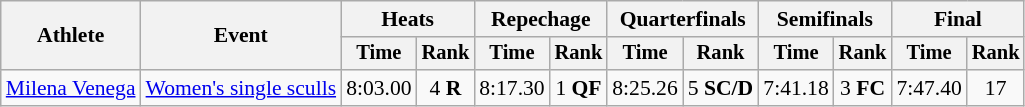<table class="wikitable" style="font-size:90%">
<tr>
<th rowspan="2">Athlete</th>
<th rowspan="2">Event</th>
<th colspan="2">Heats</th>
<th colspan="2">Repechage</th>
<th colspan="2">Quarterfinals</th>
<th colspan="2">Semifinals</th>
<th colspan="2">Final</th>
</tr>
<tr style="font-size:95%">
<th>Time</th>
<th>Rank</th>
<th>Time</th>
<th>Rank</th>
<th>Time</th>
<th>Rank</th>
<th>Time</th>
<th>Rank</th>
<th>Time</th>
<th>Rank</th>
</tr>
<tr align=center>
<td align=left><a href='#'>Milena Venega</a></td>
<td align=left><a href='#'>Women's single sculls</a></td>
<td>8:03.00</td>
<td>4 <strong>R</strong></td>
<td>8:17.30</td>
<td>1 <strong>QF</strong></td>
<td>8:25.26</td>
<td>5 <strong>SC/D</strong></td>
<td>7:41.18</td>
<td>3 <strong>FC</strong></td>
<td>7:47.40</td>
<td>17</td>
</tr>
</table>
